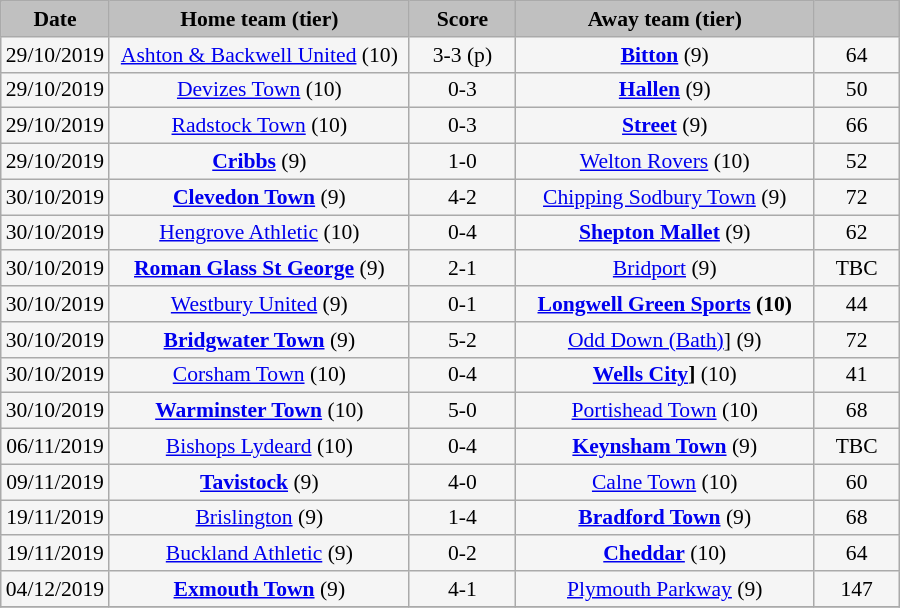<table class="wikitable" style="width: 600px; background:WhiteSmoke; text-align:center; font-size:90%">
<tr>
<td scope="col" style="width:  5.00%; background:silver;"><strong>Date</strong></td>
<td scope="col" style="width: 36.25%; background:silver;"><strong>Home team (tier)</strong></td>
<td scope="col" style="width: 12.50%; background:silver;"><strong>Score</strong></td>
<td scope="col" style="width: 36.25%; background:silver;"><strong>Away team (tier)</strong></td>
<td scope="col" style="width: 10.00%; background:silver;"><strong></strong></td>
</tr>
<tr>
<td>29/10/2019</td>
<td><a href='#'>Ashton & Backwell United</a> (10)</td>
<td>3-3 (p)</td>
<td><strong><a href='#'>Bitton</a></strong> (9)</td>
<td>64</td>
</tr>
<tr>
<td>29/10/2019</td>
<td><a href='#'>Devizes Town</a> (10)</td>
<td>0-3</td>
<td><strong><a href='#'>Hallen</a></strong> (9)</td>
<td>50</td>
</tr>
<tr>
<td>29/10/2019</td>
<td><a href='#'>Radstock Town</a> (10)</td>
<td>0-3</td>
<td><strong><a href='#'>Street</a></strong> (9)</td>
<td>66</td>
</tr>
<tr>
<td>29/10/2019</td>
<td><strong><a href='#'>Cribbs</a></strong> (9)</td>
<td>1-0</td>
<td><a href='#'>Welton Rovers</a> (10)</td>
<td>52</td>
</tr>
<tr>
<td>30/10/2019</td>
<td><strong><a href='#'>Clevedon Town</a></strong> (9)</td>
<td>4-2</td>
<td><a href='#'>Chipping Sodbury Town</a> (9)</td>
<td>72</td>
</tr>
<tr>
<td>30/10/2019</td>
<td><a href='#'>Hengrove Athletic</a> (10)</td>
<td>0-4</td>
<td><strong><a href='#'>Shepton Mallet</a></strong> (9)</td>
<td>62</td>
</tr>
<tr>
<td>30/10/2019</td>
<td><strong><a href='#'>Roman Glass St George</a></strong> (9)</td>
<td>2-1</td>
<td><a href='#'>Bridport</a> (9)</td>
<td>TBC</td>
</tr>
<tr>
<td>30/10/2019</td>
<td><a href='#'>Westbury United</a> (9)</td>
<td>0-1</td>
<td><strong><a href='#'>Longwell Green Sports</a> (10)</strong></td>
<td>44</td>
</tr>
<tr>
<td>30/10/2019</td>
<td><strong><a href='#'>Bridgwater Town</a></strong> (9)</td>
<td>5-2</td>
<td><a href='#'>Odd Down (Bath)</a>] (9)</td>
<td>72</td>
</tr>
<tr>
<td>30/10/2019</td>
<td><a href='#'>Corsham Town</a> (10)</td>
<td>0-4</td>
<td><strong><a href='#'>Wells City</a>]</strong> (10)</td>
<td>41</td>
</tr>
<tr>
<td>30/10/2019</td>
<td><strong><a href='#'>Warminster Town</a></strong> (10)</td>
<td>5-0</td>
<td><a href='#'>Portishead Town</a> (10)</td>
<td>68</td>
</tr>
<tr>
<td>06/11/2019</td>
<td><a href='#'>Bishops Lydeard</a> (10)</td>
<td>0-4</td>
<td><strong><a href='#'>Keynsham Town</a></strong> (9)</td>
<td>TBC</td>
</tr>
<tr>
<td>09/11/2019</td>
<td><strong><a href='#'>Tavistock</a></strong> (9)</td>
<td>4-0</td>
<td><a href='#'>Calne Town</a> (10)</td>
<td>60</td>
</tr>
<tr>
<td>19/11/2019</td>
<td><a href='#'>Brislington</a> (9)</td>
<td>1-4</td>
<td><strong><a href='#'>Bradford Town</a></strong> (9)</td>
<td>68</td>
</tr>
<tr>
<td>19/11/2019</td>
<td><a href='#'>Buckland Athletic</a> (9)</td>
<td>0-2</td>
<td><strong><a href='#'>Cheddar</a></strong> (10)</td>
<td>64</td>
</tr>
<tr>
<td>04/12/2019</td>
<td><strong><a href='#'>Exmouth Town</a></strong> (9)</td>
<td>4-1</td>
<td><a href='#'>Plymouth Parkway</a> (9)</td>
<td>147</td>
</tr>
<tr>
</tr>
</table>
